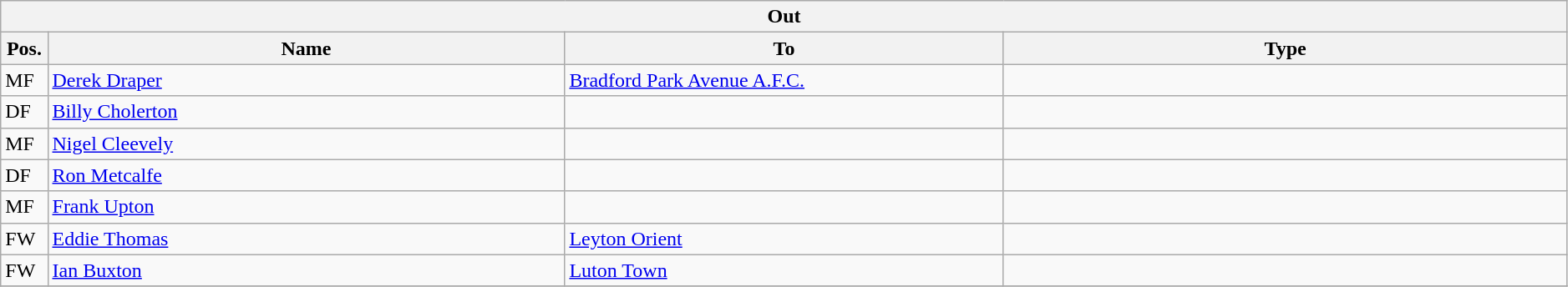<table class="wikitable" style="font-size:100%;width:99%;">
<tr>
<th colspan="4">Out</th>
</tr>
<tr>
<th width=3%>Pos.</th>
<th width=33%>Name</th>
<th width=28%>To</th>
<th width=36%>Type</th>
</tr>
<tr>
<td>MF</td>
<td><a href='#'>Derek Draper</a></td>
<td><a href='#'>Bradford Park Avenue A.F.C.</a></td>
<td></td>
</tr>
<tr>
<td>DF</td>
<td><a href='#'>Billy Cholerton</a></td>
<td></td>
<td></td>
</tr>
<tr>
<td>MF</td>
<td><a href='#'>Nigel Cleevely</a></td>
<td></td>
<td></td>
</tr>
<tr>
<td>DF</td>
<td><a href='#'>Ron Metcalfe</a></td>
<td></td>
<td></td>
</tr>
<tr>
<td>MF</td>
<td><a href='#'>Frank Upton</a></td>
<td></td>
<td></td>
</tr>
<tr>
<td>FW</td>
<td><a href='#'>Eddie Thomas</a></td>
<td><a href='#'>Leyton Orient</a></td>
<td></td>
</tr>
<tr>
<td>FW</td>
<td><a href='#'>Ian Buxton</a></td>
<td><a href='#'>Luton Town</a></td>
<td></td>
</tr>
<tr>
</tr>
</table>
